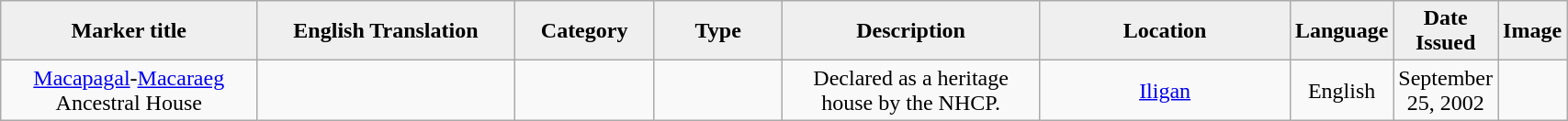<table class="wikitable" style="width:90%; text-align:center;">
<tr>
<th style="width:20%; background:#efefef;">Marker title</th>
<th style="width:20%; background:#efefef;">English Translation</th>
<th style="width:10%; background:#efefef;">Category</th>
<th style="width:10%; background:#efefef;">Type</th>
<th style="width:20%; background:#efefef;">Description</th>
<th style="width:20%; background:#efefef;">Location</th>
<th style="width:10%; background:#efefef;">Language</th>
<th style="width:10%; background:#efefef;">Date Issued</th>
<th style="width:10%; background:#efefef;">Image</th>
</tr>
<tr>
<td><a href='#'>Macapagal</a>-<a href='#'>Macaraeg</a> Ancestral House</td>
<td></td>
<td></td>
<td></td>
<td>Declared as a heritage house by the NHCP.</td>
<td><a href='#'>Iligan</a></td>
<td>English</td>
<td>September 25, 2002</td>
<td></td>
</tr>
</table>
